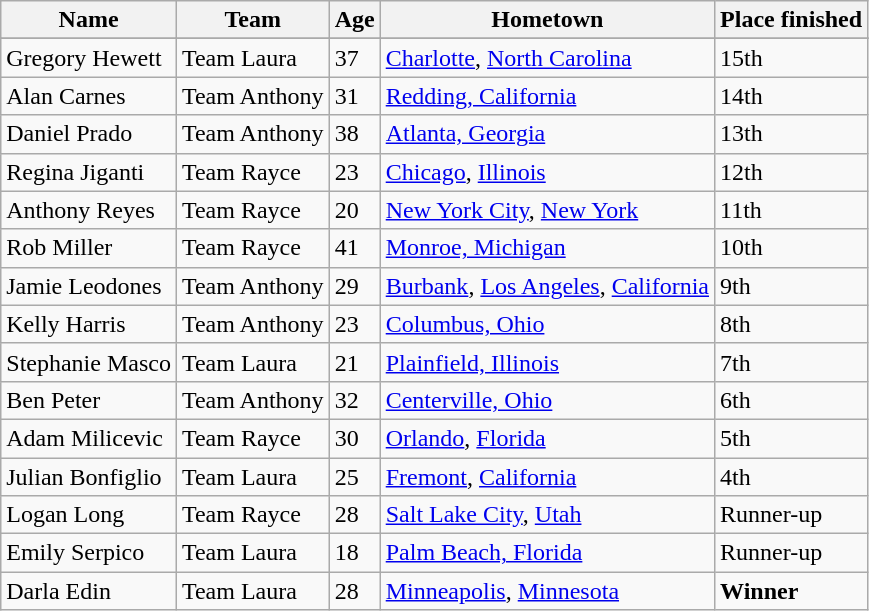<table class="wikitable sortable">
<tr>
<th>Name</th>
<th>Team</th>
<th>Age</th>
<th>Hometown</th>
<th>Place finished</th>
</tr>
<tr>
</tr>
<tr>
<td>Gregory Hewett</td>
<td>Team Laura</td>
<td>37</td>
<td><a href='#'>Charlotte</a>, <a href='#'>North Carolina</a></td>
<td>15th</td>
</tr>
<tr>
<td>Alan Carnes</td>
<td>Team Anthony</td>
<td>31</td>
<td><a href='#'>Redding, California</a></td>
<td>14th</td>
</tr>
<tr>
<td>Daniel Prado</td>
<td>Team Anthony</td>
<td>38</td>
<td><a href='#'>Atlanta, Georgia</a></td>
<td>13th</td>
</tr>
<tr>
<td>Regina Jiganti</td>
<td>Team Rayce</td>
<td>23</td>
<td><a href='#'>Chicago</a>, <a href='#'>Illinois</a></td>
<td>12th</td>
</tr>
<tr>
<td>Anthony Reyes</td>
<td>Team Rayce</td>
<td>20</td>
<td><a href='#'>New York City</a>, <a href='#'>New York</a></td>
<td>11th</td>
</tr>
<tr>
<td>Rob Miller</td>
<td>Team Rayce</td>
<td>41</td>
<td><a href='#'>Monroe, Michigan</a></td>
<td>10th</td>
</tr>
<tr>
<td>Jamie Leodones</td>
<td>Team Anthony</td>
<td>29</td>
<td><a href='#'>Burbank</a>, <a href='#'>Los Angeles</a>, <a href='#'>California</a></td>
<td>9th</td>
</tr>
<tr>
<td>Kelly Harris</td>
<td>Team Anthony</td>
<td>23</td>
<td><a href='#'>Columbus, Ohio</a></td>
<td>8th</td>
</tr>
<tr>
<td>Stephanie Masco</td>
<td>Team Laura</td>
<td>21</td>
<td><a href='#'>Plainfield, Illinois</a></td>
<td>7th</td>
</tr>
<tr>
<td>Ben Peter</td>
<td>Team Anthony</td>
<td>32</td>
<td><a href='#'>Centerville, Ohio</a></td>
<td>6th</td>
</tr>
<tr>
<td>Adam Milicevic</td>
<td>Team Rayce</td>
<td>30</td>
<td><a href='#'>Orlando</a>, <a href='#'>Florida</a></td>
<td>5th</td>
</tr>
<tr>
<td>Julian Bonfiglio</td>
<td>Team Laura</td>
<td>25</td>
<td><a href='#'>Fremont</a>, <a href='#'>California</a></td>
<td>4th</td>
</tr>
<tr>
<td>Logan Long</td>
<td>Team Rayce</td>
<td>28</td>
<td><a href='#'>Salt Lake City</a>, <a href='#'>Utah</a></td>
<td>Runner-up</td>
</tr>
<tr>
<td>Emily Serpico</td>
<td>Team Laura</td>
<td>18</td>
<td><a href='#'>Palm Beach, Florida</a></td>
<td>Runner-up</td>
</tr>
<tr>
<td>Darla Edin</td>
<td>Team Laura</td>
<td>28</td>
<td><a href='#'>Minneapolis</a>, <a href='#'>Minnesota</a></td>
<td><strong>Winner</strong></td>
</tr>
</table>
